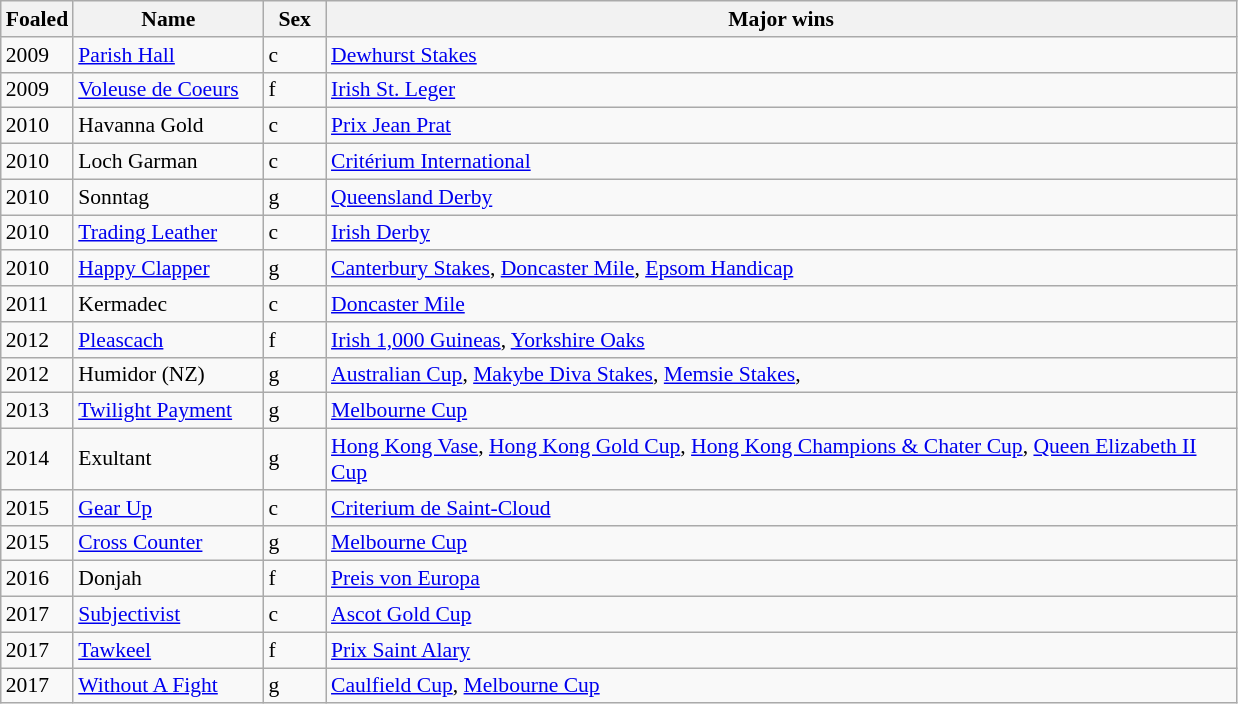<table class="wikitable sortable" style="font-size:90%">
<tr>
<th width="35px">Foaled</th>
<th width="120px">Name</th>
<th width="35px">Sex</th>
<th width="600px">Major wins</th>
</tr>
<tr>
<td>2009</td>
<td><a href='#'>Parish Hall</a></td>
<td>c</td>
<td><a href='#'>Dewhurst Stakes</a></td>
</tr>
<tr>
<td>2009</td>
<td><a href='#'>Voleuse de Coeurs</a></td>
<td>f</td>
<td><a href='#'>Irish St. Leger</a></td>
</tr>
<tr>
<td>2010</td>
<td>Havanna Gold</td>
<td>c</td>
<td><a href='#'>Prix Jean Prat</a></td>
</tr>
<tr>
<td>2010</td>
<td>Loch Garman</td>
<td>c</td>
<td><a href='#'>Critérium International</a></td>
</tr>
<tr>
<td>2010</td>
<td>Sonntag</td>
<td>g</td>
<td><a href='#'>Queensland Derby</a></td>
</tr>
<tr>
<td>2010</td>
<td><a href='#'>Trading Leather</a></td>
<td>c</td>
<td><a href='#'>Irish Derby</a></td>
</tr>
<tr>
<td>2010</td>
<td><a href='#'>Happy Clapper</a></td>
<td>g</td>
<td><a href='#'>Canterbury Stakes</a>, <a href='#'>Doncaster Mile</a>, <a href='#'>Epsom Handicap</a></td>
</tr>
<tr>
<td>2011</td>
<td>Kermadec</td>
<td>c</td>
<td><a href='#'>Doncaster Mile</a></td>
</tr>
<tr>
<td>2012</td>
<td><a href='#'>Pleascach</a></td>
<td>f</td>
<td><a href='#'>Irish 1,000 Guineas</a>, <a href='#'>Yorkshire Oaks</a></td>
</tr>
<tr>
<td>2012</td>
<td>Humidor (NZ)</td>
<td>g</td>
<td><a href='#'>Australian Cup</a>, <a href='#'>Makybe Diva Stakes</a>, <a href='#'>Memsie Stakes</a>,</td>
</tr>
<tr>
<td>2013</td>
<td><a href='#'>Twilight Payment</a></td>
<td>g</td>
<td><a href='#'>Melbourne Cup</a></td>
</tr>
<tr>
<td>2014</td>
<td>Exultant</td>
<td>g</td>
<td><a href='#'>Hong Kong Vase</a>, <a href='#'>Hong Kong Gold Cup</a>, <a href='#'>Hong Kong Champions & Chater Cup</a>, <a href='#'>Queen Elizabeth II Cup</a></td>
</tr>
<tr>
<td>2015</td>
<td><a href='#'>Gear Up</a></td>
<td>c</td>
<td><a href='#'>Criterium de Saint-Cloud</a></td>
</tr>
<tr>
<td>2015</td>
<td><a href='#'>Cross Counter</a></td>
<td>g</td>
<td><a href='#'>Melbourne Cup</a></td>
</tr>
<tr>
<td>2016</td>
<td>Donjah</td>
<td>f</td>
<td><a href='#'>Preis von Europa</a></td>
</tr>
<tr>
<td>2017</td>
<td><a href='#'>Subjectivist</a></td>
<td>c</td>
<td><a href='#'>Ascot Gold Cup</a></td>
</tr>
<tr>
<td>2017</td>
<td><a href='#'>Tawkeel</a></td>
<td>f</td>
<td><a href='#'>Prix Saint Alary</a></td>
</tr>
<tr>
<td>2017</td>
<td><a href='#'>Without A Fight</a></td>
<td>g</td>
<td><a href='#'>Caulfield Cup</a>, <a href='#'>Melbourne Cup</a></td>
</tr>
</table>
